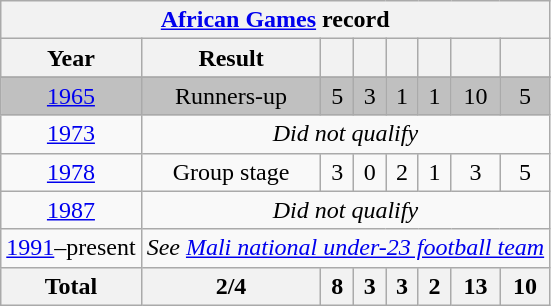<table class="wikitable" style="text-align: center;">
<tr>
<th colspan=9><a href='#'>African Games</a> record</th>
</tr>
<tr>
<th>Year</th>
<th>Result</th>
<th></th>
<th></th>
<th></th>
<th></th>
<th></th>
<th></th>
</tr>
<tr>
</tr>
<tr style="background:silver;">
<td> <a href='#'>1965</a></td>
<td>Runners-up</td>
<td>5</td>
<td>3</td>
<td>1</td>
<td>1</td>
<td>10</td>
<td>5</td>
</tr>
<tr>
<td> <a href='#'>1973</a></td>
<td colspan=7><em>Did not qualify</em></td>
</tr>
<tr>
<td> <a href='#'>1978</a></td>
<td>Group stage</td>
<td>3</td>
<td>0</td>
<td>2</td>
<td>1</td>
<td>3</td>
<td>5</td>
</tr>
<tr>
<td> <a href='#'>1987</a></td>
<td colspan=7><em>Did not qualify</em></td>
</tr>
<tr>
<td><a href='#'>1991</a>–present</td>
<td colspan=8><em>See <a href='#'>Mali national under-23 football team</a></em></td>
</tr>
<tr>
<th><strong>Total</strong></th>
<th><strong>2/4</strong></th>
<th><strong>8</strong></th>
<th><strong>3</strong></th>
<th><strong>3</strong></th>
<th><strong>2</strong></th>
<th><strong>13</strong></th>
<th><strong>10</strong></th>
</tr>
</table>
